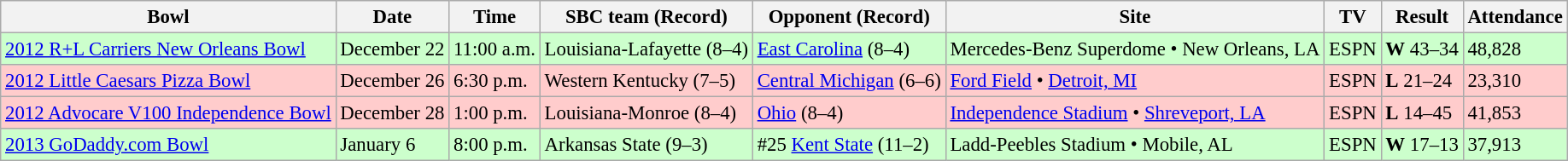<table class="wikitable" style="font-size:95%;">
<tr>
<th>Bowl</th>
<th>Date</th>
<th>Time</th>
<th>SBC team (Record)</th>
<th>Opponent (Record)</th>
<th>Site</th>
<th>TV</th>
<th>Result</th>
<th>Attendance</th>
</tr>
<tr style="background:#cfc;">
<td><a href='#'>2012 R+L Carriers New Orleans Bowl</a></td>
<td>December 22</td>
<td>11:00 a.m.</td>
<td>Louisiana-Lafayette (8–4)</td>
<td><a href='#'>East Carolina</a> (8–4)</td>
<td>Mercedes-Benz Superdome • New Orleans, LA</td>
<td>ESPN</td>
<td><strong>W</strong> 43–34</td>
<td>48,828</td>
</tr>
<tr style="background:#fcc;">
<td><a href='#'>2012 Little Caesars Pizza Bowl</a></td>
<td>December 26</td>
<td>6:30 p.m.</td>
<td>Western Kentucky (7–5)</td>
<td><a href='#'>Central Michigan</a> (6–6)</td>
<td><a href='#'>Ford Field</a> • <a href='#'>Detroit, MI</a></td>
<td>ESPN</td>
<td><strong>L</strong> 21–24</td>
<td>23,310</td>
</tr>
<tr style="background:#fcc;">
<td><a href='#'>2012 Advocare V100 Independence Bowl</a></td>
<td>December 28</td>
<td>1:00 p.m.</td>
<td>Louisiana-Monroe (8–4)</td>
<td><a href='#'>Ohio</a> (8–4)</td>
<td><a href='#'>Independence Stadium</a> • <a href='#'>Shreveport, LA</a></td>
<td>ESPN</td>
<td><strong>L</strong> 14–45</td>
<td>41,853</td>
</tr>
<tr style="background:#cfc;">
<td><a href='#'>2013 GoDaddy.com Bowl</a></td>
<td>January 6</td>
<td>8:00 p.m.</td>
<td>Arkansas State (9–3)</td>
<td>#25 <a href='#'>Kent State</a> (11–2)</td>
<td>Ladd-Peebles Stadium • Mobile, AL</td>
<td>ESPN</td>
<td><strong>W</strong> 17–13</td>
<td>37,913</td>
</tr>
</table>
